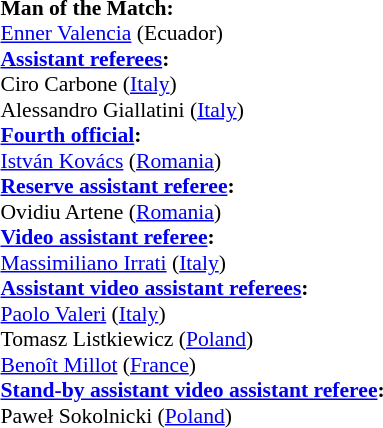<table style="width:100%; font-size:90%;">
<tr>
<td><br><strong>Man of the Match:</strong>
<br><a href='#'>Enner Valencia</a> (Ecuador)<br><strong><a href='#'>Assistant referees</a>:</strong>
<br>Ciro Carbone (<a href='#'>Italy</a>)
<br>Alessandro Giallatini (<a href='#'>Italy</a>)
<br><strong><a href='#'>Fourth official</a>:</strong>
<br><a href='#'>István Kovács</a> (<a href='#'>Romania</a>)
<br><strong><a href='#'>Reserve assistant referee</a>:</strong>
<br>Ovidiu Artene (<a href='#'>Romania</a>)
<br><strong><a href='#'>Video assistant referee</a>:</strong>
<br><a href='#'>Massimiliano Irrati</a> (<a href='#'>Italy</a>)
<br><strong><a href='#'>Assistant video assistant referees</a>:</strong>
<br><a href='#'>Paolo Valeri</a> (<a href='#'>Italy</a>)
<br>Tomasz Listkiewicz (<a href='#'>Poland</a>)
<br><a href='#'>Benoît Millot</a> (<a href='#'>France</a>)
<br><strong><a href='#'>Stand-by assistant video assistant referee</a>:</strong>
<br>Paweł Sokolnicki (<a href='#'>Poland</a>)</td>
</tr>
</table>
